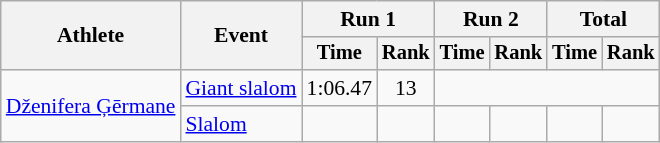<table class="wikitable" style="font-size:90%">
<tr>
<th rowspan=2>Athlete</th>
<th rowspan=2>Event</th>
<th colspan=2>Run 1</th>
<th colspan=2>Run 2</th>
<th colspan=2>Total</th>
</tr>
<tr style="font-size:95%">
<th>Time</th>
<th>Rank</th>
<th>Time</th>
<th>Rank</th>
<th>Time</th>
<th>Rank</th>
</tr>
<tr align=center>
<td align="left" rowspan="2"><a href='#'>Dženifera Ģērmane</a></td>
<td align="left"><a href='#'>Giant slalom</a></td>
<td>1:06.47</td>
<td>13</td>
<td colspan=4></td>
</tr>
<tr>
<td align="left"><a href='#'>Slalom</a></td>
<td></td>
<td></td>
<td></td>
<td></td>
<td></td>
<td></td>
</tr>
</table>
